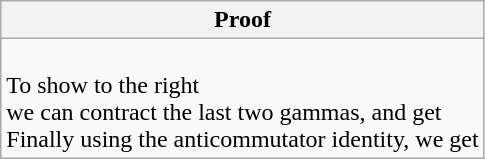<table class="wikitable collapsible collapsed">
<tr>
<th>Proof</th>
</tr>
<tr>
<td><br>To show to the right





<br> we can contract the last two gammas, and get












<br>Finally using the anticommutator identity, we get</td>
</tr>
</table>
